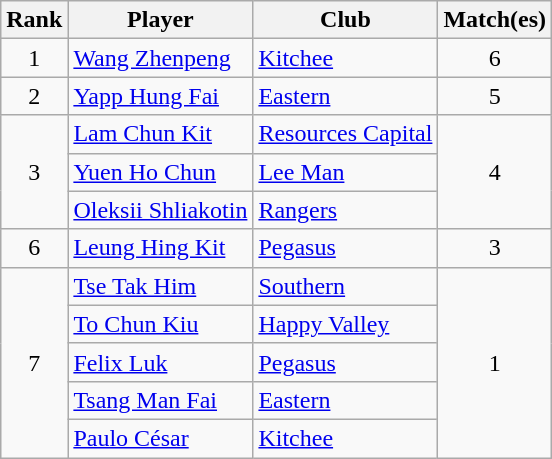<table class="wikitable" style="text-align:center">
<tr>
<th>Rank</th>
<th>Player</th>
<th>Club</th>
<th>Match(es)</th>
</tr>
<tr>
<td rowspan="1">1</td>
<td align="left"> <a href='#'>Wang Zhenpeng</a></td>
<td align="left"><a href='#'>Kitchee</a></td>
<td rowspan="1">6</td>
</tr>
<tr>
<td rowspan="1">2</td>
<td align="left"> <a href='#'>Yapp Hung Fai</a></td>
<td align="left"><a href='#'>Eastern</a></td>
<td rowspan="1">5</td>
</tr>
<tr>
<td rowspan="3">3</td>
<td align="left"> <a href='#'>Lam Chun Kit</a></td>
<td align="left"><a href='#'>Resources Capital</a></td>
<td rowspan="3">4</td>
</tr>
<tr>
<td align="left"> <a href='#'>Yuen Ho Chun</a></td>
<td align="left"><a href='#'>Lee Man</a></td>
</tr>
<tr>
<td align="left"> <a href='#'>Oleksii Shliakotin</a></td>
<td align="left"><a href='#'>Rangers</a></td>
</tr>
<tr>
<td rowspan="1">6</td>
<td align="left"> <a href='#'>Leung Hing Kit</a></td>
<td align="left"><a href='#'>Pegasus</a></td>
<td rowspan="1">3</td>
</tr>
<tr>
<td rowspan="5">7</td>
<td align="left"> <a href='#'>Tse Tak Him</a></td>
<td align="left"><a href='#'>Southern</a></td>
<td rowspan="5">1</td>
</tr>
<tr>
<td align="left"> <a href='#'>To Chun Kiu</a></td>
<td align="left"><a href='#'>Happy Valley</a></td>
</tr>
<tr>
<td align="left"> <a href='#'>Felix Luk</a></td>
<td align="left"><a href='#'>Pegasus</a></td>
</tr>
<tr>
<td align="left"> <a href='#'>Tsang Man Fai</a></td>
<td align="left"><a href='#'>Eastern</a></td>
</tr>
<tr>
<td align="left"> <a href='#'>Paulo César</a></td>
<td align="left"><a href='#'>Kitchee</a></td>
</tr>
</table>
